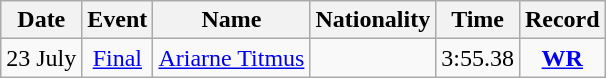<table class="wikitable" style=text-align:center>
<tr>
<th>Date</th>
<th>Event</th>
<th>Name</th>
<th>Nationality</th>
<th>Time</th>
<th>Record</th>
</tr>
<tr>
<td>23 July</td>
<td><a href='#'>Final</a></td>
<td align=left><a href='#'>Ariarne Titmus</a></td>
<td align=left></td>
<td>3:55.38</td>
<td><strong><a href='#'>WR</a></strong></td>
</tr>
</table>
